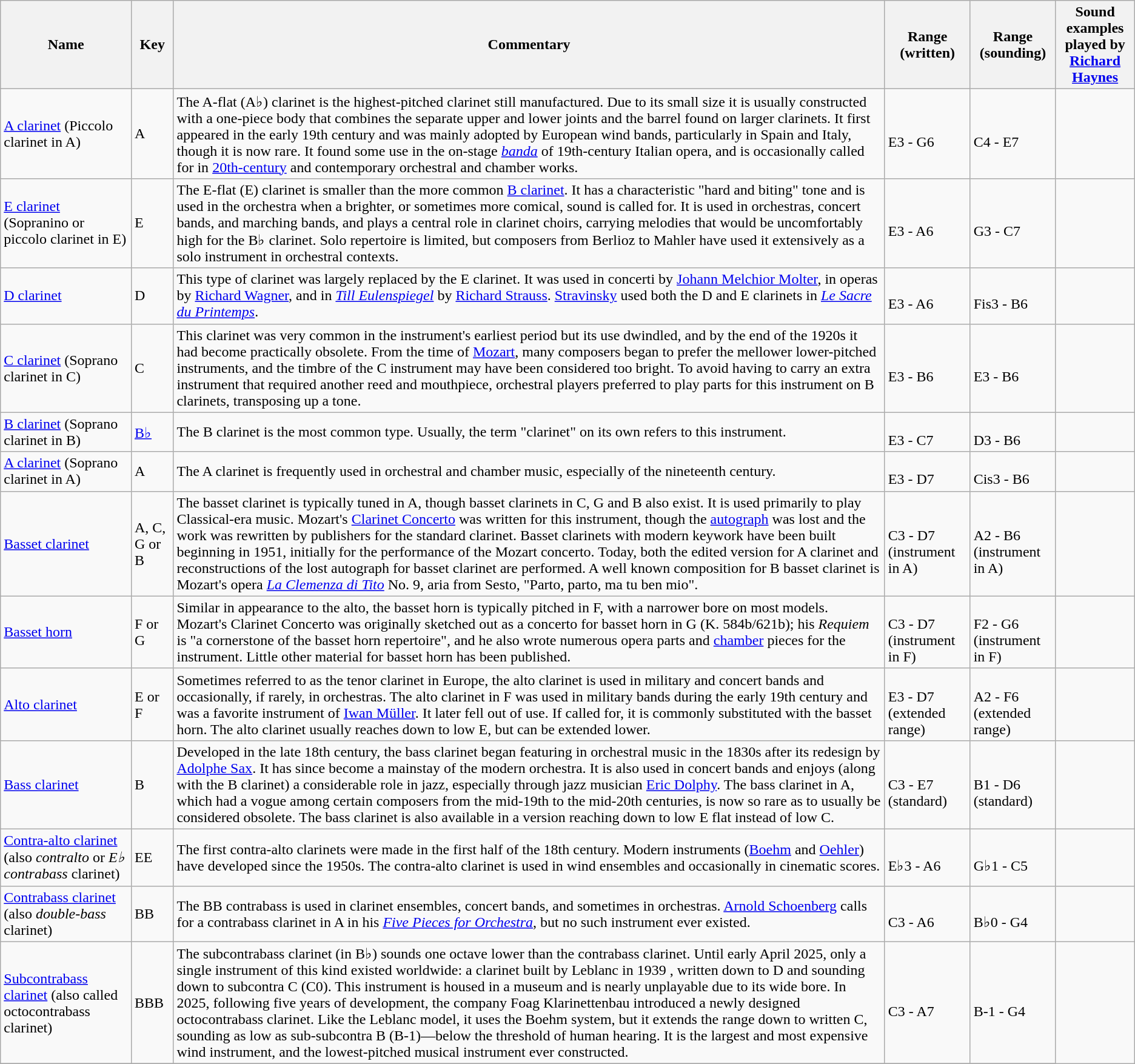<table class="wikitable">
<tr style="text-align:center;">
<th>Name</th>
<th>Key</th>
<th>Commentary</th>
<th>Range (written)</th>
<th>Range<br>(sounding)</th>
<th>Sound examples <br>played by <a href='#'>Richard Haynes</a></th>
</tr>
<tr>
<td><a href='#'>A clarinet</a> (Piccolo clarinet in A)</td>
<td>A</td>
<td>The A-flat (A♭) clarinet is the highest-pitched clarinet still manufactured. Due to its small size it is usually constructed with a one-piece body that combines the separate upper and lower joints and the barrel found on larger clarinets. It first appeared in the early 19th century and was mainly adopted by European wind bands, particularly in Spain and Italy, though it is now rare. It found some use in the on-stage <em><a href='#'>banda</a></em> of 19th-century Italian opera, and is occasionally called for in <a href='#'>20th-century</a> and contemporary orchestral and chamber works.</td>
<td><br>E3 - G6</td>
<td><br>C4 - E7</td>
<td></td>
</tr>
<tr>
<td><a href='#'>E clarinet</a> (Sopranino or piccolo clarinet in E)</td>
<td>E</td>
<td>The E-flat (E) clarinet is smaller than the more common <a href='#'>B clarinet</a>. It has a characteristic "hard and biting" tone and is used in the orchestra when a brighter, or sometimes more comical, sound is called for.  It is used in orchestras, concert bands, and marching bands, and plays a central role in clarinet choirs, carrying melodies that would be uncomfortably high for the B♭ clarinet. Solo repertoire is limited, but composers from Berlioz to Mahler have used it extensively as a solo instrument in orchestral contexts.</td>
<td><br>E3 - A6</td>
<td><br>G3 - C7</td>
<td></td>
</tr>
<tr>
<td><a href='#'>D clarinet</a></td>
<td>D</td>
<td>This type of clarinet was largely replaced by the E clarinet. It was used in concerti by <a href='#'>Johann Melchior Molter</a>, in operas by <a href='#'>Richard Wagner</a>, and in <em><a href='#'>Till Eulenspiegel</a></em> by <a href='#'>Richard Strauss</a>. <a href='#'>Stravinsky</a> used both the D and E clarinets in <em><a href='#'>Le Sacre du Printemps</a></em>.</td>
<td><br>E3 - A6</td>
<td><br>Fis3 - B6</td>
</tr>
<tr>
<td><a href='#'>C clarinet</a> (Soprano clarinet in C)</td>
<td>C</td>
<td>This clarinet was very common in the instrument's earliest period but its use dwindled, and by the end of the 1920s it had become practically obsolete. From the time of <a href='#'>Mozart</a>, many composers began to prefer the mellower lower-pitched instruments, and the timbre of the C instrument may have been considered too bright. To avoid having to carry an extra instrument that required another reed and mouthpiece, orchestral players preferred to play parts for this instrument on B clarinets, transposing up a tone.</td>
<td><br>E3 - B6</td>
<td><br>E3 - B6</td>
<td></td>
</tr>
<tr>
<td><a href='#'>B clarinet</a> (Soprano clarinet in B)</td>
<td><a href='#'>B♭</a></td>
<td>The B clarinet is the most common type. Usually, the term "clarinet" on its own refers to this instrument.</td>
<td><br>E3 - C7</td>
<td><br>D3 - B6</td>
<td></td>
</tr>
<tr>
<td><a href='#'>A clarinet</a> (Soprano clarinet in A)</td>
<td>A</td>
<td>The A clarinet is frequently used in orchestral and chamber music, especially of the nineteenth century.</td>
<td><br>E3 - D7</td>
<td><br>Cis3 - B6</td>
<td></td>
</tr>
<tr>
<td><a href='#'>Basset clarinet</a></td>
<td>A, C, G or B</td>
<td>The basset clarinet is typically tuned in A, though basset clarinets in C, G and B also exist. It is used primarily to play Classical-era music. Mozart's <a href='#'>Clarinet Concerto</a> was written for this instrument, though the <a href='#'>autograph</a> was lost and the work was rewritten by publishers for the standard clarinet. Basset clarinets with modern keywork have been built beginning in 1951, initially for the performance of the Mozart concerto. Today, both the edited version for A clarinet and reconstructions of the lost autograph for basset clarinet are performed. A well known composition for B basset clarinet is Mozart's opera <em><a href='#'>La Clemenza di Tito</a></em> No. 9, aria from Sesto, "Parto, parto, ma tu ben mio".</td>
<td><br>C3 - D7 (instrument in A)</td>
<td><br>A2 - B6 (instrument in A)</td>
<td></td>
</tr>
<tr>
<td><a href='#'>Basset horn</a></td>
<td>F or G</td>
<td>Similar in appearance to the alto, the basset horn is typically pitched in F, with a narrower bore on most models. Mozart's Clarinet Concerto was originally sketched out as a concerto for basset horn in G (K. 584b/621b); his <em>Requiem</em> is "a cornerstone of the basset horn repertoire", and he also wrote numerous opera parts and <a href='#'>chamber</a> pieces for the instrument. Little other material for basset horn has been published.</td>
<td><br>C3 - D7 (instrument in F)</td>
<td><br>F2 - G6 (instrument in F)</td>
<td></td>
</tr>
<tr>
<td><a href='#'>Alto clarinet</a></td>
<td>E or F</td>
<td>Sometimes referred to as the tenor clarinet in Europe, the alto clarinet is used in military and concert bands and occasionally, if rarely, in orchestras. The alto clarinet in F was used in military bands during the early 19th century and was a favorite instrument of <a href='#'>Iwan Müller</a>. It later fell out of use. If called for, it is commonly substituted with the basset horn. The alto clarinet usually reaches down to low E, but can be extended lower.</td>
<td><br>E3 - D7 (extended range)</td>
<td><br>A2 - F6 (extended range)</td>
</tr>
<tr>
<td><a href='#'>Bass clarinet</a></td>
<td>B</td>
<td>Developed in the late 18th century, the bass clarinet began featuring in orchestral music in the 1830s after its redesign by <a href='#'>Adolphe Sax</a>. It has since become a mainstay of the modern orchestra. It is also used in concert bands and enjoys (along with the B clarinet) a considerable role in jazz, especially through jazz musician <a href='#'>Eric Dolphy</a>. The bass clarinet in A, which had a vogue among certain composers from the mid-19th to the mid-20th centuries, is now so rare as to usually be considered obsolete. The bass clarinet is also available in a version reaching down to low E flat instead of low C.</td>
<td><br>C3 - E7 (standard)</td>
<td><br>B1 - D6 (standard)</td>
<td></td>
</tr>
<tr>
<td><a href='#'>Contra-alto clarinet</a> (also <em>contralto</em> or <em>E♭ contrabass</em> clarinet)</td>
<td>EE</td>
<td>The first contra-alto clarinets were made in the first half of the 18th century. Modern instruments (<a href='#'>Boehm</a> and <a href='#'>Oehler</a>) have developed since the 1950s. The contra-alto clarinet is used in wind ensembles and occasionally in cinematic scores.</td>
<td><br>E♭3 - A6</td>
<td><br>G♭1 - C5</td>
<td></td>
</tr>
<tr>
<td><a href='#'>Contrabass clarinet</a> (also <em>double-bass</em> clarinet)</td>
<td>BB</td>
<td>The BB contrabass is used in clarinet ensembles, concert bands, and sometimes in orchestras. <a href='#'>Arnold Schoenberg</a> calls for a contrabass clarinet in A in his <em><a href='#'>Five Pieces for Orchestra</a></em>, but no such instrument ever existed.</td>
<td><br>C3 - A6</td>
<td><br>B♭0 - G4</td>
<td></td>
</tr>
<tr>
<td><a href='#'>Subcontrabass clarinet</a> (also called octocontrabass clarinet)</td>
<td>BBB</td>
<td>The subcontrabass clarinet (in B♭) sounds one octave lower than the contrabass clarinet. Until early April 2025, only a single instrument of this kind existed worldwide: a clarinet built by Leblanc in 1939 , written down to D and sounding down to subcontra C (C0). This instrument is housed in a museum and is nearly unplayable due to its wide bore. In 2025, following five years of development, the company Foag Klarinettenbau introduced a newly designed octocontrabass clarinet. Like the Leblanc model, it uses the Boehm system, but it extends the range down to written C, sounding as low as sub-subcontra B (B-1)—below the threshold of human hearing. It is the largest and most expensive wind instrument, and the lowest-pitched musical instrument ever constructed.</td>
<td><br>C3 - A7</td>
<td><br>B-1 - G4</td>
</tr>
<tr>
</tr>
</table>
